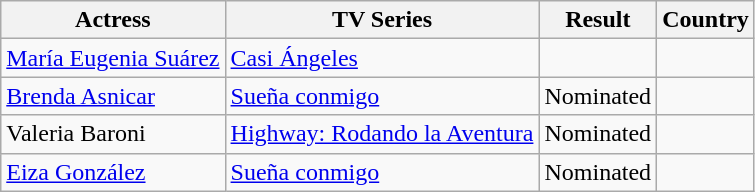<table class="wikitable">
<tr>
<th>Actress</th>
<th>TV Series</th>
<th>Result</th>
<th>Country</th>
</tr>
<tr>
<td><a href='#'>María Eugenia Suárez</a></td>
<td><a href='#'>Casi Ángeles</a></td>
<td></td>
<td></td>
</tr>
<tr>
<td><a href='#'>Brenda Asnicar</a></td>
<td><a href='#'>Sueña conmigo</a></td>
<td>Nominated</td>
<td></td>
</tr>
<tr>
<td>Valeria Baroni</td>
<td><a href='#'>Highway: Rodando la Aventura</a></td>
<td>Nominated</td>
<td></td>
</tr>
<tr>
<td><a href='#'>Eiza González</a></td>
<td><a href='#'>Sueña conmigo</a></td>
<td>Nominated</td>
<td></td>
</tr>
</table>
